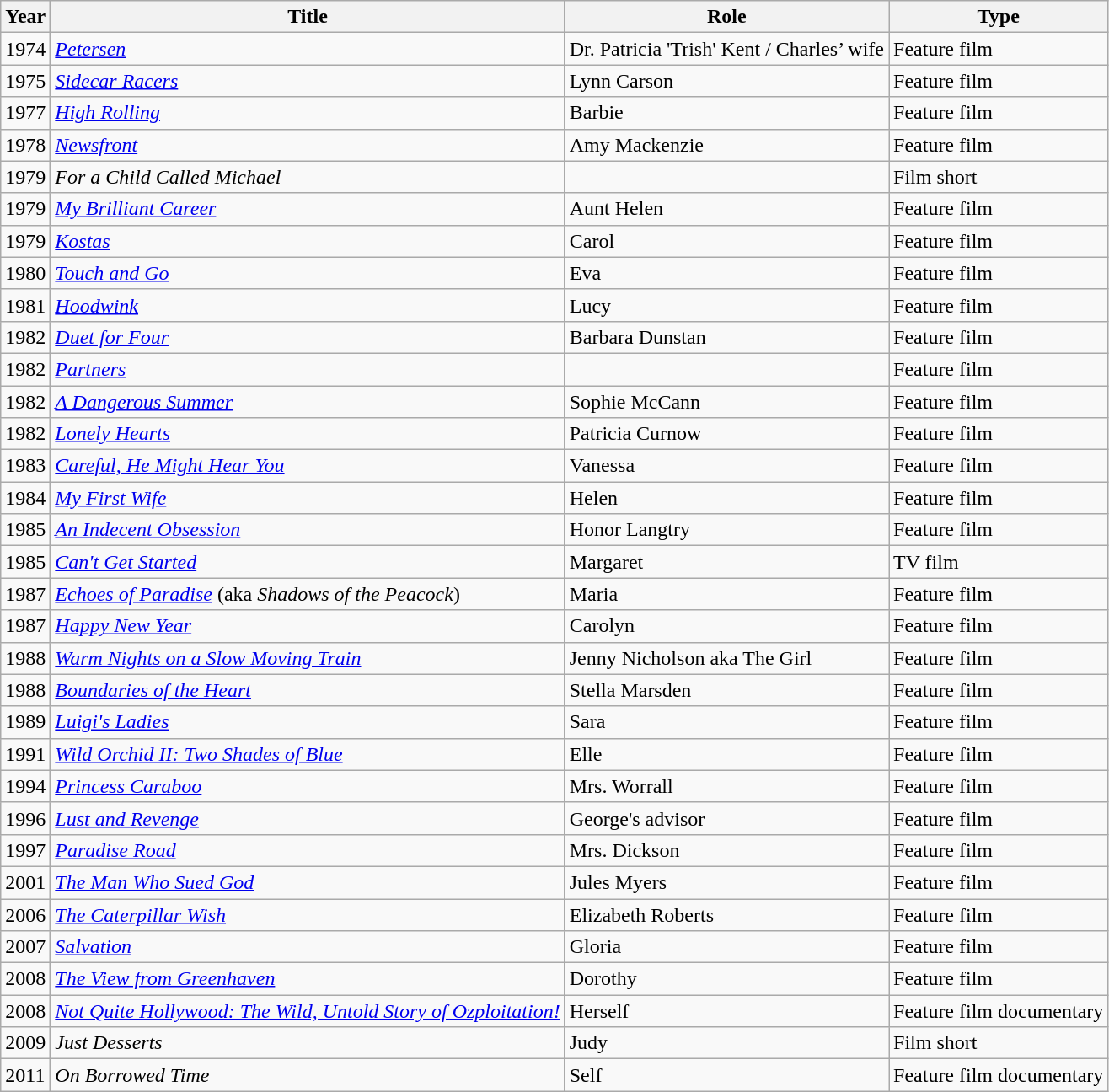<table class="wikitable">
<tr>
<th>Year</th>
<th>Title</th>
<th>Role</th>
<th>Type</th>
</tr>
<tr>
<td>1974</td>
<td><em><a href='#'>Petersen</a></em></td>
<td>Dr. Patricia 'Trish' Kent / Charles’ wife</td>
<td>Feature film</td>
</tr>
<tr>
<td>1975</td>
<td><em><a href='#'>Sidecar Racers</a></em></td>
<td>Lynn Carson</td>
<td>Feature film</td>
</tr>
<tr>
<td>1977</td>
<td><em><a href='#'>High Rolling</a></em></td>
<td>Barbie</td>
<td>Feature film</td>
</tr>
<tr>
<td>1978</td>
<td><em><a href='#'>Newsfront</a></em></td>
<td>Amy Mackenzie</td>
<td>Feature film</td>
</tr>
<tr>
<td>1979</td>
<td><em>For a Child Called Michael</em></td>
<td></td>
<td>Film short</td>
</tr>
<tr>
<td>1979</td>
<td><em><a href='#'>My Brilliant Career</a></em></td>
<td>Aunt Helen</td>
<td>Feature film</td>
</tr>
<tr>
<td>1979</td>
<td><em><a href='#'>Kostas</a></em></td>
<td>Carol</td>
<td>Feature film</td>
</tr>
<tr>
<td>1980</td>
<td><em><a href='#'>Touch and Go</a></em></td>
<td>Eva</td>
<td>Feature film</td>
</tr>
<tr>
<td>1981</td>
<td><em><a href='#'>Hoodwink</a></em></td>
<td>Lucy</td>
<td>Feature film</td>
</tr>
<tr>
<td>1982</td>
<td><em><a href='#'>Duet for Four</a></em></td>
<td>Barbara Dunstan</td>
<td>Feature film</td>
</tr>
<tr>
<td>1982</td>
<td><em><a href='#'>Partners</a></em></td>
<td></td>
<td>Feature film</td>
</tr>
<tr>
<td>1982</td>
<td><em><a href='#'>A Dangerous Summer</a></em></td>
<td>Sophie McCann</td>
<td>Feature film</td>
</tr>
<tr>
<td>1982</td>
<td><em><a href='#'>Lonely Hearts</a></em></td>
<td>Patricia Curnow</td>
<td>Feature film</td>
</tr>
<tr>
<td>1983</td>
<td><em><a href='#'>Careful, He Might Hear You</a></em></td>
<td>Vanessa</td>
<td>Feature film</td>
</tr>
<tr>
<td>1984</td>
<td><em><a href='#'>My First Wife</a></em></td>
<td>Helen</td>
<td>Feature film</td>
</tr>
<tr>
<td>1985</td>
<td><em><a href='#'>An Indecent Obsession</a></em></td>
<td>Honor Langtry</td>
<td>Feature film</td>
</tr>
<tr>
<td>1985</td>
<td><em><a href='#'>Can't Get Started</a></em></td>
<td>Margaret</td>
<td>TV film</td>
</tr>
<tr>
<td>1987</td>
<td><em><a href='#'>Echoes of Paradise</a></em> (aka <em>Shadows of the Peacock</em>)</td>
<td>Maria</td>
<td>Feature film</td>
</tr>
<tr>
<td>1987</td>
<td><em><a href='#'>Happy New Year</a></em></td>
<td>Carolyn</td>
<td>Feature film</td>
</tr>
<tr>
<td>1988</td>
<td><em><a href='#'>Warm Nights on a Slow Moving Train</a></em></td>
<td>Jenny Nicholson aka The Girl</td>
<td>Feature film</td>
</tr>
<tr>
<td>1988</td>
<td><em><a href='#'>Boundaries of the Heart</a></em></td>
<td>Stella Marsden</td>
<td>Feature film</td>
</tr>
<tr>
<td>1989</td>
<td><em><a href='#'>Luigi's Ladies</a></em></td>
<td>Sara</td>
<td>Feature film</td>
</tr>
<tr>
<td>1991</td>
<td><em><a href='#'>Wild Orchid II: Two Shades of Blue</a></em></td>
<td>Elle</td>
<td>Feature film</td>
</tr>
<tr>
<td>1994</td>
<td><em><a href='#'>Princess Caraboo</a></em></td>
<td>Mrs. Worrall</td>
<td>Feature film</td>
</tr>
<tr>
<td>1996</td>
<td><em><a href='#'>Lust and Revenge</a></em></td>
<td>George's advisor</td>
<td>Feature film</td>
</tr>
<tr>
<td>1997</td>
<td><em><a href='#'>Paradise Road</a></em></td>
<td>Mrs. Dickson</td>
<td>Feature film</td>
</tr>
<tr>
<td>2001</td>
<td><em><a href='#'>The Man Who Sued God</a></em></td>
<td>Jules Myers</td>
<td>Feature film</td>
</tr>
<tr>
<td>2006</td>
<td><em><a href='#'>The Caterpillar Wish</a></em></td>
<td>Elizabeth Roberts</td>
<td>Feature film</td>
</tr>
<tr>
<td>2007</td>
<td><em><a href='#'>Salvation</a></em></td>
<td>Gloria</td>
<td>Feature film</td>
</tr>
<tr>
<td>2008</td>
<td><em><a href='#'>The View from Greenhaven</a></em></td>
<td>Dorothy</td>
<td>Feature film</td>
</tr>
<tr>
<td>2008</td>
<td><em><a href='#'>Not Quite Hollywood: The Wild, Untold Story of Ozploitation!</a></em></td>
<td>Herself</td>
<td>Feature film documentary</td>
</tr>
<tr>
<td>2009</td>
<td><em>Just Desserts</em></td>
<td>Judy</td>
<td>Film short</td>
</tr>
<tr>
<td>2011</td>
<td><em>On Borrowed Time</em></td>
<td>Self</td>
<td>Feature film documentary</td>
</tr>
</table>
